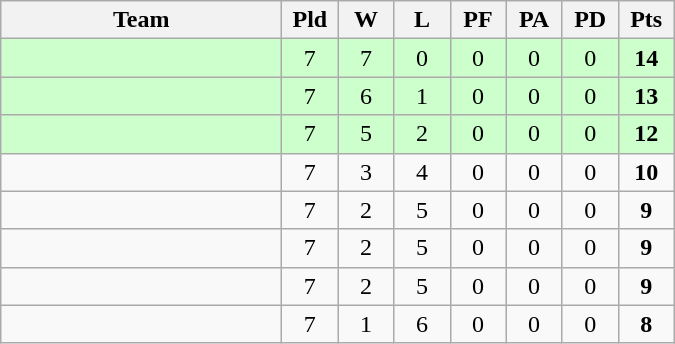<table class=wikitable style="text-align:center">
<tr>
<th width=180>Team</th>
<th width=30>Pld</th>
<th width=30>W</th>
<th width=30>L</th>
<th width=30>PF</th>
<th width=30>PA</th>
<th width=30>PD</th>
<th width=30>Pts</th>
</tr>
<tr bgcolor="#ccffcc">
<td align="left"></td>
<td>7</td>
<td>7</td>
<td>0</td>
<td>0</td>
<td>0</td>
<td>0</td>
<td><strong>14</strong></td>
</tr>
<tr bgcolor="#ccffcc">
<td align="left"></td>
<td>7</td>
<td>6</td>
<td>1</td>
<td>0</td>
<td>0</td>
<td>0</td>
<td><strong>13</strong></td>
</tr>
<tr bgcolor="#ccffcc">
<td align="left"></td>
<td>7</td>
<td>5</td>
<td>2</td>
<td>0</td>
<td>0</td>
<td>0</td>
<td><strong>12</strong></td>
</tr>
<tr>
<td align="left"></td>
<td>7</td>
<td>3</td>
<td>4</td>
<td>0</td>
<td>0</td>
<td>0</td>
<td><strong>10</strong></td>
</tr>
<tr>
<td align="left"></td>
<td>7</td>
<td>2</td>
<td>5</td>
<td>0</td>
<td>0</td>
<td>0</td>
<td><strong>9</strong></td>
</tr>
<tr>
<td align="left"></td>
<td>7</td>
<td>2</td>
<td>5</td>
<td>0</td>
<td>0</td>
<td>0</td>
<td><strong>9</strong></td>
</tr>
<tr>
<td align="left"></td>
<td>7</td>
<td>2</td>
<td>5</td>
<td>0</td>
<td>0</td>
<td>0</td>
<td><strong>9</strong></td>
</tr>
<tr>
<td align="left"></td>
<td>7</td>
<td>1</td>
<td>6</td>
<td>0</td>
<td>0</td>
<td>0</td>
<td><strong>8</strong></td>
</tr>
</table>
